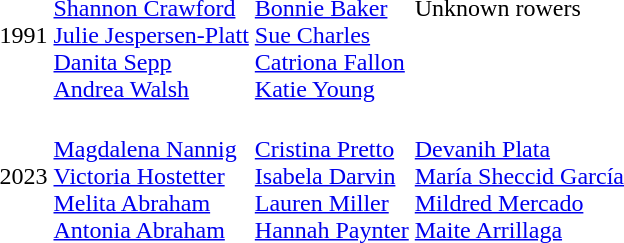<table>
<tr>
<td>1991</td>
<td><br><a href='#'>Shannon Crawford</a><br><a href='#'>Julie Jespersen-Platt</a><br><a href='#'>Danita Sepp</a><br><a href='#'>Andrea Walsh</a></td>
<td><br><a href='#'>Bonnie Baker</a><br><a href='#'>Sue Charles</a><br><a href='#'>Catriona Fallon</a><br><a href='#'>Katie Young</a></td>
<td valign=top><br>Unknown rowers</td>
</tr>
<tr>
<td>2023<br></td>
<td><br><a href='#'>Magdalena Nannig</a><br><a href='#'>Victoria Hostetter</a><br><a href='#'>Melita Abraham</a><br><a href='#'>Antonia Abraham</a></td>
<td><br><a href='#'>Cristina Pretto</a><br><a href='#'>Isabela Darvin</a><br><a href='#'>Lauren Miller</a><br><a href='#'>Hannah Paynter</a></td>
<td><br><a href='#'>Devanih Plata</a><br><a href='#'>María Sheccid García</a><br><a href='#'>Mildred Mercado</a><br><a href='#'>Maite Arrillaga</a></td>
</tr>
</table>
